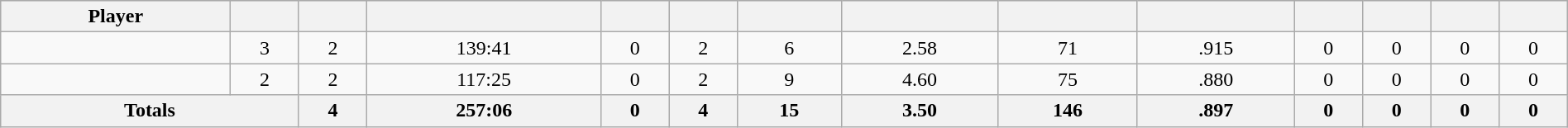<table class="wikitable sortable" style="width:100%;">
<tr style="text-align:center; background:#ddd;">
<th>Player</th>
<th></th>
<th></th>
<th></th>
<th></th>
<th></th>
<th></th>
<th></th>
<th></th>
<th></th>
<th></th>
<th></th>
<th></th>
<th></th>
</tr>
<tr align=center>
<td style=white-space:nowrap></td>
<td>3</td>
<td>2</td>
<td>139:41</td>
<td>0</td>
<td>2</td>
<td>6</td>
<td>2.58</td>
<td>71</td>
<td>.915</td>
<td>0</td>
<td>0</td>
<td>0</td>
<td>0</td>
</tr>
<tr align=center>
<td style=white-space:nowrap></td>
<td>2</td>
<td>2</td>
<td>117:25</td>
<td>0</td>
<td>2</td>
<td>9</td>
<td>4.60</td>
<td>75</td>
<td>.880</td>
<td>0</td>
<td>0</td>
<td>0</td>
<td>0</td>
</tr>
<tr class="unsortable">
<th colspan=2>Totals</th>
<th>4</th>
<th>257:06</th>
<th>0</th>
<th>4</th>
<th>15</th>
<th>3.50</th>
<th>146</th>
<th>.897</th>
<th>0</th>
<th>0</th>
<th>0</th>
<th>0</th>
</tr>
</table>
